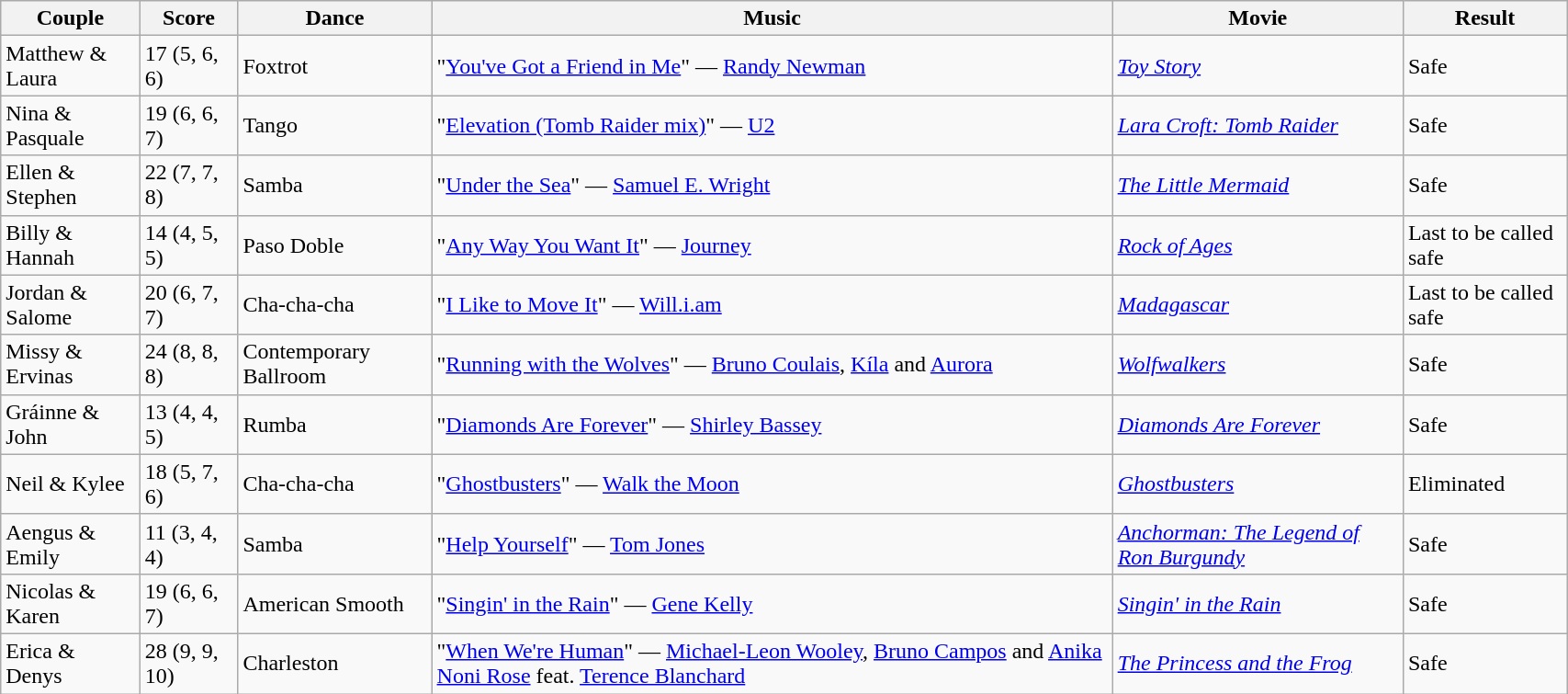<table class="wikitable" style="width:90%;">
<tr>
<th>Couple</th>
<th>Score</th>
<th>Dance</th>
<th>Music</th>
<th>Movie</th>
<th>Result</th>
</tr>
<tr>
<td>Matthew & Laura</td>
<td>17 (5, 6, 6)</td>
<td>Foxtrot</td>
<td>"<a href='#'>You've Got a Friend in Me</a>" — <a href='#'>Randy Newman</a></td>
<td><em><a href='#'>Toy Story</a></em></td>
<td>Safe</td>
</tr>
<tr>
<td>Nina & Pasquale</td>
<td>19 (6, 6, 7)</td>
<td>Tango</td>
<td>"<a href='#'>Elevation (Tomb Raider mix)</a>" — <a href='#'>U2</a></td>
<td><em><a href='#'>Lara Croft: Tomb Raider</a></em></td>
<td>Safe</td>
</tr>
<tr>
<td>Ellen & Stephen</td>
<td>22 (7, 7, 8)</td>
<td>Samba</td>
<td>"<a href='#'>Under the Sea</a>"  — <a href='#'>Samuel E. Wright</a></td>
<td><a href='#'><em>The Little Mermaid</em></a></td>
<td>Safe</td>
</tr>
<tr>
<td>Billy & Hannah</td>
<td>14 (4, 5, 5)</td>
<td>Paso Doble</td>
<td>"<a href='#'>Any Way You Want It</a>" — <a href='#'>Journey</a></td>
<td><a href='#'><em>Rock of Ages</em></a></td>
<td>Last to be called safe</td>
</tr>
<tr>
<td>Jordan & Salome</td>
<td>20 (6, 7, 7)</td>
<td>Cha-cha-cha</td>
<td>"<a href='#'>I Like to Move It</a>" — <a href='#'>Will.i.am</a></td>
<td><a href='#'><em>Madagascar</em></a></td>
<td>Last to be called safe</td>
</tr>
<tr>
<td>Missy & Ervinas</td>
<td>24 (8, 8, 8)</td>
<td>Contemporary Ballroom</td>
<td>"<a href='#'>Running with the Wolves</a>" — <a href='#'>Bruno Coulais</a>, <a href='#'>Kíla</a> and <a href='#'>Aurora</a></td>
<td><em><a href='#'>Wolfwalkers</a></em></td>
<td>Safe</td>
</tr>
<tr>
<td>Gráinne & John</td>
<td>13 (4, 4, 5)</td>
<td>Rumba</td>
<td>"<a href='#'>Diamonds Are Forever</a>" — <a href='#'>Shirley Bassey</a></td>
<td><a href='#'><em>Diamonds Are Forever</em></a></td>
<td>Safe</td>
</tr>
<tr>
<td>Neil & Kylee</td>
<td>18 (5, 7, 6)</td>
<td>Cha-cha-cha</td>
<td>"<a href='#'>Ghostbusters</a>" — <a href='#'>Walk the Moon</a></td>
<td><em><a href='#'>Ghostbusters</a></em></td>
<td>Eliminated</td>
</tr>
<tr>
<td>Aengus & Emily</td>
<td>11 (3, 4, 4)</td>
<td>Samba</td>
<td>"<a href='#'>Help Yourself</a>" — <a href='#'>Tom Jones</a></td>
<td><em><a href='#'>Anchorman: The Legend of Ron Burgundy</a></em></td>
<td>Safe</td>
</tr>
<tr>
<td>Nicolas & Karen</td>
<td>19 (6, 6, 7)</td>
<td>American Smooth</td>
<td>"<a href='#'>Singin' in the Rain</a>" — <a href='#'>Gene Kelly</a></td>
<td><em><a href='#'>Singin' in the Rain</a></em></td>
<td>Safe</td>
</tr>
<tr>
<td>Erica & Denys</td>
<td>28 (9, 9, 10)</td>
<td>Charleston</td>
<td>"<a href='#'>When We're Human</a>" — <a href='#'>Michael-Leon Wooley</a>, <a href='#'>Bruno Campos</a> and  <a href='#'>Anika Noni Rose</a> feat. <a href='#'>Terence Blanchard</a></td>
<td><em><a href='#'>The Princess and the Frog</a></em></td>
<td>Safe</td>
</tr>
</table>
